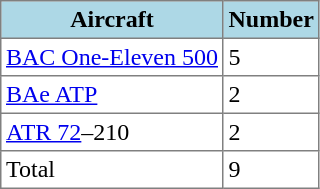<table class="toccolours" border="1" cellpadding="3" style="border-collapse:collapse">
<tr bgcolor=lightblue>
<th>Aircraft</th>
<th>Number</th>
</tr>
<tr>
<td><a href='#'>BAC One-Eleven 500</a></td>
<td>5</td>
</tr>
<tr>
<td><a href='#'>BAe ATP</a></td>
<td>2</td>
</tr>
<tr>
<td><a href='#'>ATR 72</a>–210</td>
<td>2</td>
</tr>
<tr>
<td>Total</td>
<td>9</td>
</tr>
</table>
